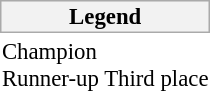<table class="toccolours" style="float: right; font-size: 95%;">
<tr>
<th style="background-color: #F2F2F2; border: 1px solid #AAAAAA;">Legend</th>
</tr>
<tr>
<td> Champion<br> Runner-up Third place</td>
</tr>
</table>
